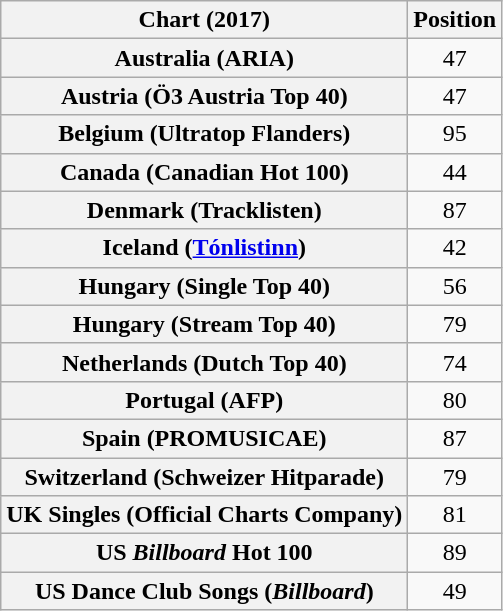<table class="wikitable sortable plainrowheaders" style="text-align:center">
<tr>
<th scope="col">Chart (2017)</th>
<th scope="col">Position</th>
</tr>
<tr>
<th scope="row">Australia (ARIA)</th>
<td>47</td>
</tr>
<tr>
<th scope="row">Austria (Ö3 Austria Top 40)</th>
<td>47</td>
</tr>
<tr>
<th scope="row">Belgium (Ultratop Flanders)</th>
<td>95</td>
</tr>
<tr>
<th scope="row">Canada (Canadian Hot 100)</th>
<td>44</td>
</tr>
<tr>
<th scope="row">Denmark (Tracklisten)</th>
<td>87</td>
</tr>
<tr>
<th scope="row">Iceland (<a href='#'>Tónlistinn</a>)</th>
<td>42</td>
</tr>
<tr>
<th scope="row">Hungary (Single Top 40)</th>
<td>56</td>
</tr>
<tr>
<th scope="row">Hungary (Stream Top 40)</th>
<td>79</td>
</tr>
<tr>
<th scope="row">Netherlands (Dutch Top 40)</th>
<td>74</td>
</tr>
<tr>
<th scope="row">Portugal (AFP)</th>
<td>80</td>
</tr>
<tr>
<th scope="row">Spain (PROMUSICAE)</th>
<td>87</td>
</tr>
<tr>
<th scope="row">Switzerland (Schweizer Hitparade)</th>
<td>79</td>
</tr>
<tr>
<th scope="row">UK Singles (Official Charts Company)</th>
<td>81</td>
</tr>
<tr>
<th scope="row">US <em>Billboard</em> Hot 100</th>
<td>89</td>
</tr>
<tr>
<th scope="row">US Dance Club Songs (<em>Billboard</em>)</th>
<td>49</td>
</tr>
</table>
